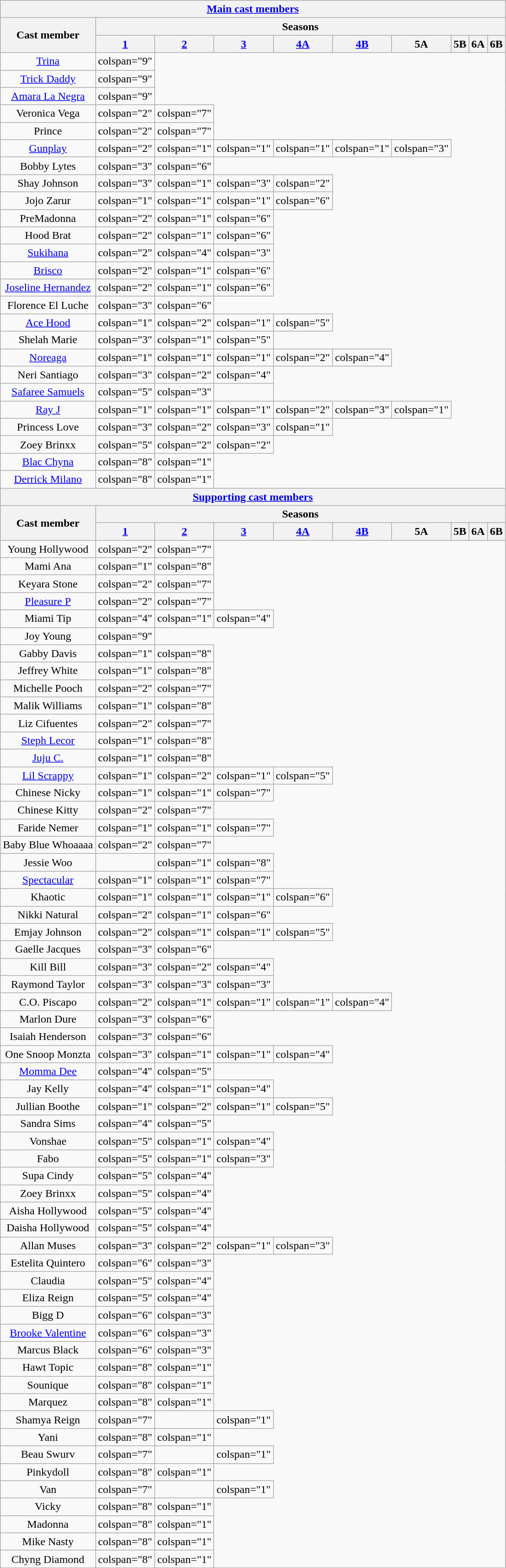<table class="wikitable plainrowheaders" style="text-align:center;">
<tr>
<th colspan=10><a href='#'>Main cast members</a></th>
</tr>
<tr>
<th scope="col" rowspan="2" style="text-align:center%">Cast member</th>
<th scope="col" colspan="9">Seasons</th>
</tr>
<tr>
<th scope="col"><a href='#'>1</a></th>
<th scope="col"><a href='#'>2</a></th>
<th scope="col"><a href='#'>3</a></th>
<th scope="col"><a href='#'>4A</a></th>
<th scope="col"><a href='#'>4B</a></th>
<th scope="col">5A</th>
<th scope="col">5B</th>
<th scope="col">6A</th>
<th scope="col">6B</th>
</tr>
<tr>
<td scope="row"><a href='#'>Trina</a></td>
<td>colspan="9" </td>
</tr>
<tr>
<td scope="row"><a href='#'>Trick Daddy</a></td>
<td>colspan="9" </td>
</tr>
<tr>
<td scope="row"><a href='#'>Amara La Negra</a></td>
<td>colspan="9" </td>
</tr>
<tr>
<td scope="row">Veronica Vega</td>
<td>colspan="2" </td>
<td>colspan="7" </td>
</tr>
<tr>
<td scope="row">Prince</td>
<td>colspan="2" </td>
<td>colspan="7" </td>
</tr>
<tr>
<td scope="row"><a href='#'>Gunplay</a></td>
<td>colspan="2" </td>
<td>colspan="1" </td>
<td>colspan="1" </td>
<td>colspan="1" </td>
<td>colspan="1" </td>
<td>colspan="3" </td>
</tr>
<tr>
<td scope="row">Bobby Lytes</td>
<td>colspan="3" </td>
<td>colspan="6" </td>
</tr>
<tr>
<td scope="row">Shay Johnson</td>
<td>colspan="3" </td>
<td>colspan="1" </td>
<td>colspan="3" </td>
<td>colspan="2" </td>
</tr>
<tr>
<td scope="row">Jojo Zarur</td>
<td>colspan="1" </td>
<td>colspan="1" </td>
<td>colspan="1" </td>
<td>colspan="6" </td>
</tr>
<tr>
<td scope="row">PreMadonna</td>
<td>colspan="2" </td>
<td>colspan="1" </td>
<td>colspan="6" </td>
</tr>
<tr>
<td scope="row">Hood Brat</td>
<td>colspan="2" </td>
<td>colspan="1" </td>
<td>colspan="6" </td>
</tr>
<tr>
<td scope="row"><a href='#'>Sukihana</a></td>
<td>colspan="2" </td>
<td>colspan="4" </td>
<td>colspan="3" </td>
</tr>
<tr>
<td scope="row"><a href='#'>Brisco</a></td>
<td>colspan="2" </td>
<td>colspan="1" </td>
<td>colspan="6" </td>
</tr>
<tr>
<td scope="row"><a href='#'>Joseline Hernandez</a></td>
<td>colspan="2" </td>
<td>colspan="1" </td>
<td>colspan="6" </td>
</tr>
<tr>
<td scope="row">Florence El Luche</td>
<td>colspan="3" </td>
<td>colspan="6" </td>
</tr>
<tr>
<td><a href='#'>Ace Hood</a></td>
<td>colspan="1" </td>
<td>colspan="2" </td>
<td>colspan="1" </td>
<td>colspan="5" </td>
</tr>
<tr>
<td scope="row">Shelah Marie</td>
<td>colspan="3" </td>
<td>colspan="1" </td>
<td>colspan="5" </td>
</tr>
<tr>
<td scope="row"><a href='#'>Noreaga</a></td>
<td>colspan="1" </td>
<td>colspan="1" </td>
<td>colspan="1" </td>
<td>colspan="2" </td>
<td>colspan="4" </td>
</tr>
<tr>
<td scope="row">Neri Santiago</td>
<td>colspan="3" </td>
<td>colspan="2" </td>
<td>colspan="4" </td>
</tr>
<tr>
<td scope="row"><a href='#'>Safaree Samuels</a></td>
<td>colspan="5" </td>
<td>colspan="3" </td>
<td></td>
</tr>
<tr>
<td scope="row"><a href='#'>Ray J</a></td>
<td>colspan="1" </td>
<td>colspan="1" </td>
<td>colspan="1" </td>
<td>colspan="2" </td>
<td>colspan="3" </td>
<td>colspan="1" </td>
</tr>
<tr>
<td scope="row">Princess Love</td>
<td>colspan="3" </td>
<td>colspan="2" </td>
<td>colspan="3" </td>
<td>colspan="1" </td>
</tr>
<tr>
<td scope="row">Zoey Brinxx</td>
<td>colspan="5" </td>
<td>colspan="2" </td>
<td>colspan="2" </td>
</tr>
<tr>
<td scope="row"><a href='#'>Blac Chyna</a></td>
<td>colspan="8" </td>
<td>colspan="1" </td>
</tr>
<tr>
<td scope="row"><a href='#'>Derrick Milano</a></td>
<td>colspan="8" </td>
<td>colspan="1" </td>
</tr>
<tr>
<th colspan=10><a href='#'>Supporting cast members</a></th>
</tr>
<tr>
<th rowspan="2" scope="col">Cast member</th>
<th scope="col" colspan="9">Seasons</th>
</tr>
<tr>
<th scope="col"><a href='#'>1</a></th>
<th scope="col"><a href='#'>2</a></th>
<th scope="col"><a href='#'>3</a></th>
<th scope="col"><a href='#'>4A</a></th>
<th scope="col"><a href='#'>4B</a></th>
<th scope="col">5A</th>
<th scope="col">5B</th>
<th scope="col">6A</th>
<th scope="col">6B</th>
</tr>
<tr>
<td scope="row">Young Hollywood</td>
<td>colspan="2" </td>
<td>colspan="7" </td>
</tr>
<tr>
<td scope="row">Mami Ana</td>
<td>colspan="1" </td>
<td>colspan="8" </td>
</tr>
<tr>
<td scope="row">Keyara Stone</td>
<td>colspan="2" </td>
<td>colspan="7" </td>
</tr>
<tr>
<td scope="row"><a href='#'>Pleasure P</a></td>
<td>colspan="2" </td>
<td>colspan="7" </td>
</tr>
<tr>
<td scope="row">Miami Tip</td>
<td>colspan="4" </td>
<td>colspan="1" </td>
<td>colspan="4" </td>
</tr>
<tr>
<td scope="row">Joy Young</td>
<td>colspan="9" </td>
</tr>
<tr>
<td scope="row">Gabby Davis</td>
<td>colspan="1" </td>
<td>colspan="8" </td>
</tr>
<tr>
<td scope="row">Jeffrey White</td>
<td>colspan="1" </td>
<td>colspan="8" </td>
</tr>
<tr>
<td scope="row">Michelle Pooch</td>
<td>colspan="2" </td>
<td>colspan="7" </td>
</tr>
<tr>
<td scope="row">Malik Williams</td>
<td>colspan="1" </td>
<td>colspan="8" </td>
</tr>
<tr>
<td scope="row">Liz Cifuentes</td>
<td>colspan="2" </td>
<td>colspan="7" </td>
</tr>
<tr>
<td scope="row"><a href='#'>Steph Lecor</a></td>
<td>colspan="1" </td>
<td>colspan="8" </td>
</tr>
<tr>
<td scope="row"><a href='#'>Juju C.</a></td>
<td>colspan="1" </td>
<td>colspan="8" </td>
</tr>
<tr>
<td scope="row"><a href='#'>Lil Scrappy</a></td>
<td>colspan="1" </td>
<td>colspan="2" </td>
<td>colspan="1" </td>
<td>colspan="5" </td>
</tr>
<tr>
<td scope="row">Chinese Nicky</td>
<td>colspan="1" </td>
<td>colspan="1" </td>
<td>colspan="7" </td>
</tr>
<tr>
<td scope="row">Chinese Kitty</td>
<td>colspan="2" </td>
<td>colspan="7" </td>
</tr>
<tr>
<td scope="row">Faride Nemer</td>
<td>colspan="1" </td>
<td>colspan="1" </td>
<td>colspan="7" </td>
</tr>
<tr>
<td scope="row">Baby Blue Whoaaaa</td>
<td>colspan="2" </td>
<td>colspan="7" </td>
</tr>
<tr>
<td scope="row">Jessie Woo</td>
<td></td>
<td>colspan="1" </td>
<td>colspan="8" </td>
</tr>
<tr>
<td scope="row"><a href='#'>Spectacular</a></td>
<td>colspan="1" </td>
<td>colspan="1" </td>
<td>colspan="7" </td>
</tr>
<tr>
<td scope="row">Khaotic</td>
<td>colspan="1" </td>
<td>colspan="1" </td>
<td>colspan="1" </td>
<td>colspan="6" </td>
</tr>
<tr>
<td scope="row">Nikki Natural</td>
<td>colspan="2" </td>
<td>colspan="1" </td>
<td>colspan="6" </td>
</tr>
<tr>
<td scope="row">Emjay Johnson</td>
<td>colspan="2" </td>
<td>colspan="1" </td>
<td>colspan="1" </td>
<td>colspan="5" </td>
</tr>
<tr>
<td scope="row">Gaelle Jacques</td>
<td>colspan="3" </td>
<td>colspan="6" </td>
</tr>
<tr>
<td scope="row">Kill Bill</td>
<td>colspan="3" </td>
<td>colspan="2" </td>
<td>colspan="4" </td>
</tr>
<tr>
<td scope="row">Raymond Taylor</td>
<td>colspan="3" </td>
<td>colspan="3" </td>
<td>colspan="3" </td>
</tr>
<tr>
<td scope="row">C.O. Piscapo</td>
<td>colspan="2" </td>
<td>colspan="1" </td>
<td>colspan="1" </td>
<td>colspan="1" </td>
<td>colspan="4" </td>
</tr>
<tr>
<td scope="row">Marlon Dure</td>
<td>colspan="3" </td>
<td>colspan="6" </td>
</tr>
<tr>
<td scope="row">Isaiah Henderson</td>
<td>colspan="3" </td>
<td>colspan="6" </td>
</tr>
<tr>
<td scope="row">One Snoop Monzta</td>
<td>colspan="3" </td>
<td>colspan="1" </td>
<td>colspan="1" </td>
<td>colspan="4" </td>
</tr>
<tr>
<td scope="row"><a href='#'>Momma Dee</a></td>
<td>colspan="4" </td>
<td>colspan="5" </td>
</tr>
<tr>
<td scope="row">Jay Kelly</td>
<td>colspan="4" </td>
<td>colspan="1" </td>
<td>colspan="4" </td>
</tr>
<tr>
<td scope="row">Jullian Boothe</td>
<td>colspan="1" </td>
<td>colspan="2" </td>
<td>colspan="1" </td>
<td>colspan="5" </td>
</tr>
<tr>
<td scope="row">Sandra Sims</td>
<td>colspan="4" </td>
<td>colspan="5" </td>
</tr>
<tr>
<td scope="row">Vonshae</td>
<td>colspan="5" </td>
<td>colspan="1" </td>
<td>colspan="4" </td>
</tr>
<tr>
<td scope="row">Fabo</td>
<td>colspan="5" </td>
<td>colspan="1" </td>
<td>colspan="3" </td>
</tr>
<tr>
<td scope="row">Supa Cindy</td>
<td>colspan="5" </td>
<td>colspan="4" </td>
</tr>
<tr>
<td scope="row">Zoey Brinxx</td>
<td>colspan="5" </td>
<td>colspan="4" </td>
</tr>
<tr>
<td scope="row">Aisha Hollywood</td>
<td>colspan="5" </td>
<td>colspan="4" </td>
</tr>
<tr>
<td scope="row">Daisha Hollywood</td>
<td>colspan="5" </td>
<td>colspan="4" </td>
</tr>
<tr>
<td scope="row">Allan Muses</td>
<td>colspan="3" </td>
<td>colspan="2" </td>
<td>colspan="1" </td>
<td>colspan="3" </td>
</tr>
<tr>
<td scope="row">Estelita Quintero</td>
<td>colspan="6" </td>
<td>colspan="3" </td>
</tr>
<tr>
<td scope="row">Claudia</td>
<td>colspan="5" </td>
<td>colspan="4" </td>
</tr>
<tr>
<td scope="row">Eliza Reign</td>
<td>colspan="5" </td>
<td>colspan="4" </td>
</tr>
<tr>
<td scope="row">Bigg D</td>
<td>colspan="6" </td>
<td>colspan="3" </td>
</tr>
<tr>
<td scope="row"><a href='#'>Brooke Valentine</a></td>
<td>colspan="6" </td>
<td>colspan="3" </td>
</tr>
<tr>
<td scope="row">Marcus Black</td>
<td>colspan="6" </td>
<td>colspan="3" </td>
</tr>
<tr>
<td scope="row">Hawt Topic</td>
<td>colspan="8" </td>
<td>colspan="1" </td>
</tr>
<tr>
<td scope="row">Sounique</td>
<td>colspan="8" </td>
<td>colspan="1" </td>
</tr>
<tr>
<td scope="row">Marquez</td>
<td>colspan="8" </td>
<td>colspan="1" </td>
</tr>
<tr>
<td scope="row">Shamya Reign</td>
<td>colspan="7" </td>
<td></td>
<td>colspan="1" </td>
</tr>
<tr>
<td scope="row">Yani</td>
<td>colspan="8" </td>
<td>colspan="1" </td>
</tr>
<tr>
<td scope="row">Beau Swurv</td>
<td>colspan="7" </td>
<td></td>
<td>colspan="1" </td>
</tr>
<tr>
<td scope="row">Pinkydoll</td>
<td>colspan="8" </td>
<td>colspan="1" </td>
</tr>
<tr>
<td scope="row">Van</td>
<td>colspan="7" </td>
<td></td>
<td>colspan="1" </td>
</tr>
<tr>
<td scope="row">Vicky</td>
<td>colspan="8" </td>
<td>colspan="1" </td>
</tr>
<tr>
<td scope="row">Madonna</td>
<td>colspan="8" </td>
<td>colspan="1" </td>
</tr>
<tr>
<td scope="row">Mike Nasty</td>
<td>colspan="8" </td>
<td>colspan="1" </td>
</tr>
<tr>
<td scope="row">Chyng Diamond</td>
<td>colspan="8" </td>
<td>colspan="1" </td>
</tr>
</table>
